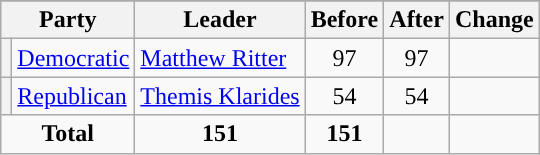<table class="wikitable" style="text-align:center;">
<tr>
</tr>
<tr>
<th colspan=2>Party</th>
<th>Leader</th>
<th>Before</th>
<th>After</th>
<th>Change</th>
</tr>
<tr>
<th style="background-color:"></th>
<td style="text-align:left;"><a href='#'>Democratic</a></td>
<td style="text-align:left;"><a href='#'>Matthew Ritter</a></td>
<td>97</td>
<td>97</td>
<td></td>
</tr>
<tr>
<th style="background-color:"></th>
<td style="text-align:left;"><a href='#'>Republican</a></td>
<td style="text-align:left;"><a href='#'>Themis Klarides</a></td>
<td>54</td>
<td>54</td>
<td></td>
</tr>
<tr>
<td colspan=2><strong>Total</strong></td>
<td><strong>151</strong></td>
<td><strong>151</strong></td>
<td></td>
</tr>
</table>
